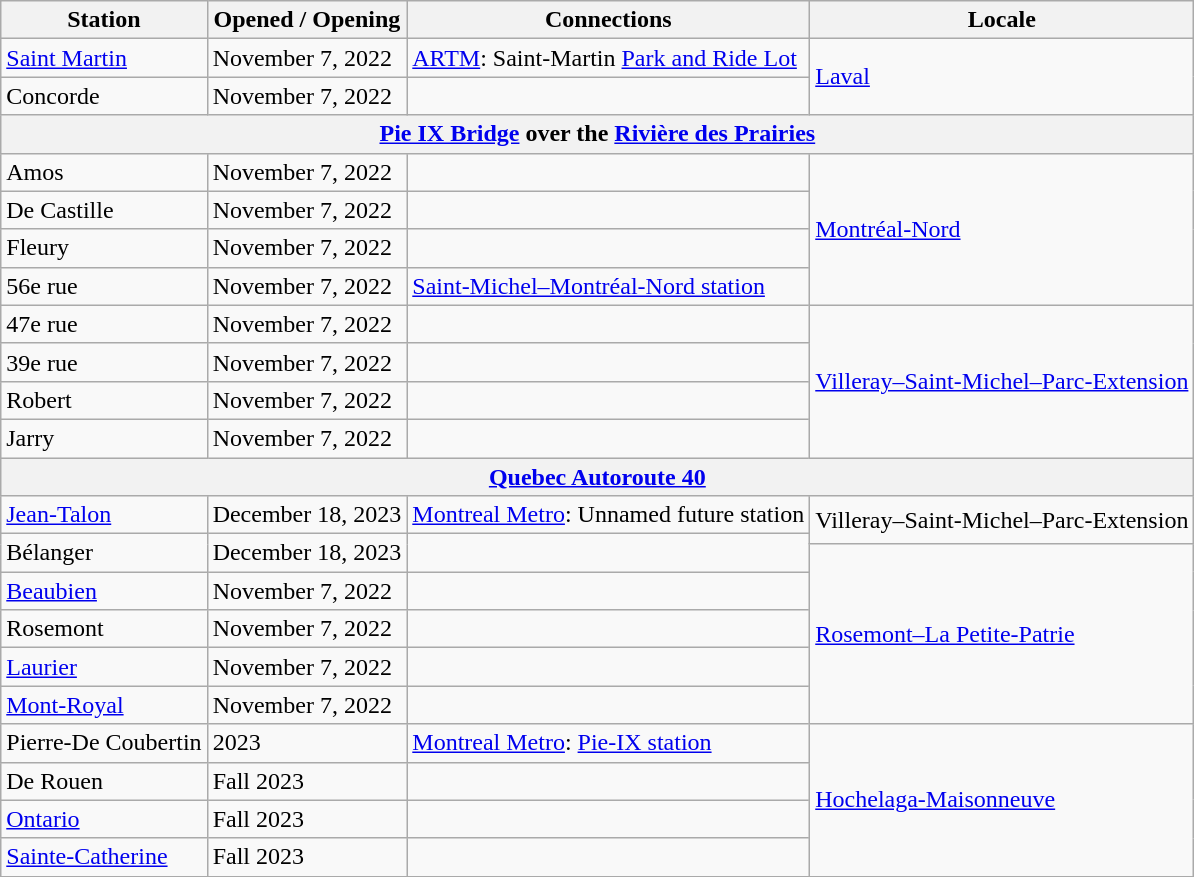<table class="wikitable">
<tr>
<th>Station</th>
<th>Opened / Opening</th>
<th>Connections</th>
<th>Locale</th>
</tr>
<tr>
<td><a href='#'>Saint Martin</a></td>
<td>November 7, 2022</td>
<td><a href='#'>ARTM</a>:  Saint-Martin <a href='#'>Park and Ride Lot</a></td>
<td rowspan=2><a href='#'>Laval</a></td>
</tr>
<tr>
<td>Concorde</td>
<td>November 7, 2022</td>
<td></td>
</tr>
<tr>
<th colspan=4><a href='#'>Pie IX Bridge</a> over the <a href='#'>Rivière des Prairies</a></th>
</tr>
<tr>
<td>Amos</td>
<td>November 7, 2022</td>
<td></td>
<td rowspan=4><a href='#'>Montréal-Nord</a></td>
</tr>
<tr>
<td>De Castille</td>
<td>November 7, 2022</td>
<td></td>
</tr>
<tr>
<td>Fleury</td>
<td>November 7, 2022</td>
<td></td>
</tr>
<tr>
<td>56e rue</td>
<td>November 7, 2022</td>
<td> <a href='#'>Saint-Michel–Montréal-Nord station</a></td>
</tr>
<tr>
<td>47e rue</td>
<td>November 7, 2022</td>
<td></td>
<td rowspan=4><a href='#'>Villeray–Saint-Michel–Parc-Extension</a></td>
</tr>
<tr>
<td>39e rue</td>
<td>November 7, 2022</td>
<td></td>
</tr>
<tr>
<td>Robert</td>
<td>November 7, 2022</td>
<td></td>
</tr>
<tr>
<td>Jarry</td>
<td>November 7, 2022</td>
<td></td>
</tr>
<tr>
<th colspan=4> <a href='#'>Quebec Autoroute 40</a></th>
</tr>
<tr>
<td><a href='#'>Jean-Talon</a></td>
<td>December 18, 2023</td>
<td><a href='#'>Montreal Metro</a>:   Unnamed future station</td>
<td rowspan=2>Villeray–Saint-Michel–Parc-Extension</td>
</tr>
<tr>
<td rowspan=2>Bélanger</td>
<td rowspan=2>December 18, 2023</td>
<td style="border-style: solid solid none solid;"></td>
</tr>
<tr>
<td style="border-style: none solid solid solid;"></td>
<td rowspan=5><a href='#'>Rosemont–La Petite-Patrie</a></td>
</tr>
<tr>
<td><a href='#'>Beaubien</a></td>
<td>November 7, 2022</td>
<td></td>
</tr>
<tr>
<td>Rosemont</td>
<td>November 7, 2022</td>
<td></td>
</tr>
<tr>
<td><a href='#'>Laurier</a></td>
<td>November 7, 2022</td>
<td></td>
</tr>
<tr>
<td><a href='#'>Mont-Royal</a></td>
<td>November 7, 2022</td>
<td></td>
</tr>
<tr>
<td>Pierre-De Coubertin</td>
<td>2023</td>
<td><a href='#'>Montreal Metro</a>:   <a href='#'>Pie-IX station</a></td>
<td rowspan=4><a href='#'>Hochelaga-Maisonneuve</a></td>
</tr>
<tr>
<td>De Rouen</td>
<td>Fall 2023</td>
<td></td>
</tr>
<tr>
<td><a href='#'>Ontario</a></td>
<td>Fall 2023</td>
<td></td>
</tr>
<tr>
<td><a href='#'>Sainte-Catherine</a></td>
<td>Fall 2023</td>
<td></td>
</tr>
<tr>
</tr>
</table>
